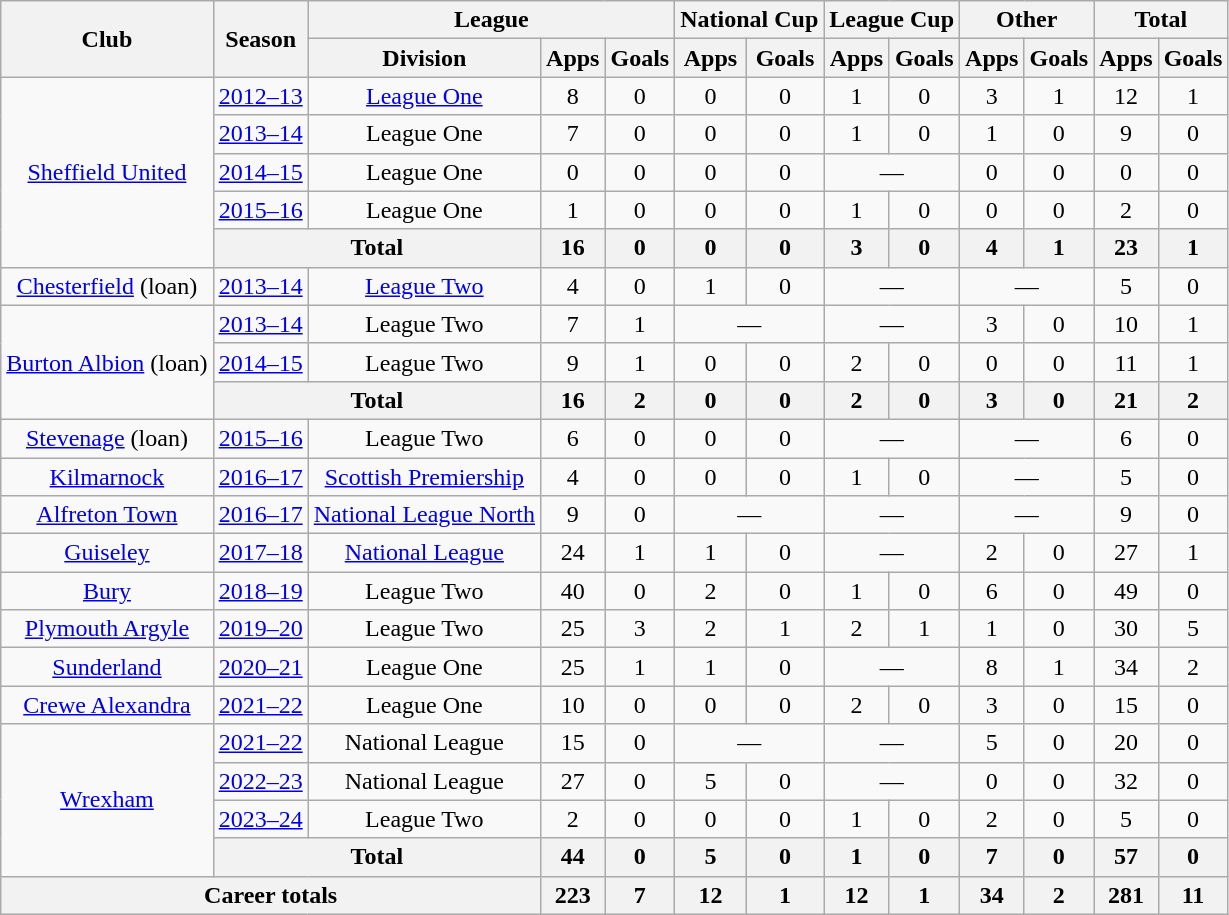<table class="wikitable" style="text-align: center">
<tr>
<th rowspan="2">Club</th>
<th rowspan="2">Season</th>
<th colspan="3">League</th>
<th colspan="2">National Cup</th>
<th colspan="2">League Cup</th>
<th colspan="2">Other</th>
<th colspan="2">Total</th>
</tr>
<tr>
<th>Division</th>
<th>Apps</th>
<th>Goals</th>
<th>Apps</th>
<th>Goals</th>
<th>Apps</th>
<th>Goals</th>
<th>Apps</th>
<th>Goals</th>
<th>Apps</th>
<th>Goals</th>
</tr>
<tr>
<td rowspan="5"><a href='#'>Sheffield United</a></td>
<td><a href='#'>2012–13</a></td>
<td><a href='#'>League One</a></td>
<td>8</td>
<td>0</td>
<td>0</td>
<td>0</td>
<td>1</td>
<td>0</td>
<td>3</td>
<td>1</td>
<td>12</td>
<td>1</td>
</tr>
<tr>
<td><a href='#'>2013–14</a></td>
<td>League One</td>
<td>7</td>
<td>0</td>
<td>0</td>
<td>0</td>
<td>1</td>
<td>0</td>
<td>1</td>
<td>0</td>
<td>9</td>
<td>0</td>
</tr>
<tr>
<td><a href='#'>2014–15</a></td>
<td>League One</td>
<td>0</td>
<td>0</td>
<td>0</td>
<td>0</td>
<td colspan="2">—</td>
<td>0</td>
<td>0</td>
<td>0</td>
<td>0</td>
</tr>
<tr>
<td><a href='#'>2015–16</a></td>
<td>League One</td>
<td>1</td>
<td>0</td>
<td>0</td>
<td>0</td>
<td>1</td>
<td>0</td>
<td>0</td>
<td>0</td>
<td>2</td>
<td>0</td>
</tr>
<tr>
<th colspan="2">Total</th>
<th>16</th>
<th>0</th>
<th>0</th>
<th>0</th>
<th>3</th>
<th>0</th>
<th>4</th>
<th>1</th>
<th>23</th>
<th>1</th>
</tr>
<tr>
<td><a href='#'>Chesterfield</a> (loan)</td>
<td><a href='#'>2013–14</a></td>
<td><a href='#'>League Two</a></td>
<td>4</td>
<td>0</td>
<td>1</td>
<td>0</td>
<td colspan="2">—</td>
<td colspan="2">—</td>
<td>5</td>
<td>0</td>
</tr>
<tr>
<td rowspan="3"><a href='#'>Burton Albion</a> (loan)</td>
<td><a href='#'>2013–14</a></td>
<td>League Two</td>
<td>7</td>
<td>1</td>
<td colspan="2">—</td>
<td colspan="2">—</td>
<td>3</td>
<td>0</td>
<td>10</td>
<td>1</td>
</tr>
<tr>
<td><a href='#'>2014–15</a></td>
<td>League Two</td>
<td>9</td>
<td>1</td>
<td>0</td>
<td>0</td>
<td>2</td>
<td>0</td>
<td>0</td>
<td>0</td>
<td>11</td>
<td>1</td>
</tr>
<tr>
<th colspan="2">Total</th>
<th>16</th>
<th>2</th>
<th>0</th>
<th>0</th>
<th>2</th>
<th>0</th>
<th>3</th>
<th>0</th>
<th>21</th>
<th>2</th>
</tr>
<tr>
<td><a href='#'>Stevenage</a> (loan)</td>
<td><a href='#'>2015–16</a></td>
<td>League Two</td>
<td>6</td>
<td>0</td>
<td>0</td>
<td>0</td>
<td colspan="2">—</td>
<td colspan="2">—</td>
<td>6</td>
<td>0</td>
</tr>
<tr>
<td><a href='#'>Kilmarnock</a></td>
<td><a href='#'>2016–17</a></td>
<td><a href='#'>Scottish Premiership</a></td>
<td>4</td>
<td>0</td>
<td>0</td>
<td>0</td>
<td>1</td>
<td>0</td>
<td colspan="2">—</td>
<td>5</td>
<td>0</td>
</tr>
<tr>
<td><a href='#'>Alfreton Town</a></td>
<td><a href='#'>2016–17</a></td>
<td><a href='#'>National League North</a></td>
<td>9</td>
<td>0</td>
<td colspan="2">—</td>
<td colspan="2">—</td>
<td colspan="2">—</td>
<td>9</td>
<td>0</td>
</tr>
<tr>
<td><a href='#'>Guiseley</a></td>
<td><a href='#'>2017–18</a></td>
<td><a href='#'>National League</a></td>
<td>24</td>
<td>1</td>
<td 1>1</td>
<td>0</td>
<td colspan="2">—</td>
<td>2</td>
<td>0</td>
<td>27</td>
<td>1</td>
</tr>
<tr>
<td><a href='#'>Bury</a></td>
<td><a href='#'>2018–19</a></td>
<td>League Two</td>
<td>40</td>
<td>0</td>
<td>2</td>
<td>0</td>
<td>1</td>
<td>0</td>
<td>6</td>
<td>0</td>
<td>49</td>
<td>0</td>
</tr>
<tr>
<td><a href='#'>Plymouth Argyle</a></td>
<td><a href='#'>2019–20</a></td>
<td>League Two</td>
<td>25</td>
<td>3</td>
<td>2</td>
<td>1</td>
<td>2</td>
<td>1</td>
<td>1</td>
<td>0</td>
<td>30</td>
<td>5</td>
</tr>
<tr>
<td><a href='#'>Sunderland</a></td>
<td><a href='#'>2020–21</a></td>
<td>League One</td>
<td>25</td>
<td>1</td>
<td>1</td>
<td>0</td>
<td colspan="2">—</td>
<td>8</td>
<td>1</td>
<td>34</td>
<td>2</td>
</tr>
<tr>
<td><a href='#'>Crewe Alexandra</a></td>
<td><a href='#'>2021–22</a></td>
<td>League One</td>
<td>10</td>
<td>0</td>
<td>0</td>
<td>0</td>
<td>2</td>
<td>0</td>
<td>3</td>
<td>0</td>
<td>15</td>
<td>0</td>
</tr>
<tr>
<td rowspan="4"><a href='#'>Wrexham</a></td>
<td><a href='#'>2021–22</a></td>
<td>National League</td>
<td>15</td>
<td>0</td>
<td colspan="2">—</td>
<td colspan="2">—</td>
<td>5</td>
<td>0</td>
<td>20</td>
<td>0</td>
</tr>
<tr>
<td><a href='#'>2022–23</a></td>
<td>National League</td>
<td>27</td>
<td>0</td>
<td>5</td>
<td>0</td>
<td colspan="2">—</td>
<td>0</td>
<td>0</td>
<td>32</td>
<td>0</td>
</tr>
<tr>
<td><a href='#'>2023–24</a></td>
<td>League Two</td>
<td>2</td>
<td>0</td>
<td>0</td>
<td>0</td>
<td>1</td>
<td>0</td>
<td>2</td>
<td>0</td>
<td>5</td>
<td>0</td>
</tr>
<tr>
<th colspan="2">Total</th>
<th>44</th>
<th>0</th>
<th>5</th>
<th>0</th>
<th>1</th>
<th>0</th>
<th>7</th>
<th>0</th>
<th>57</th>
<th>0</th>
</tr>
<tr>
<th colspan="3">Career totals</th>
<th>223</th>
<th>7</th>
<th>12</th>
<th>1</th>
<th>12</th>
<th>1</th>
<th>34</th>
<th>2</th>
<th>281</th>
<th>11</th>
</tr>
</table>
